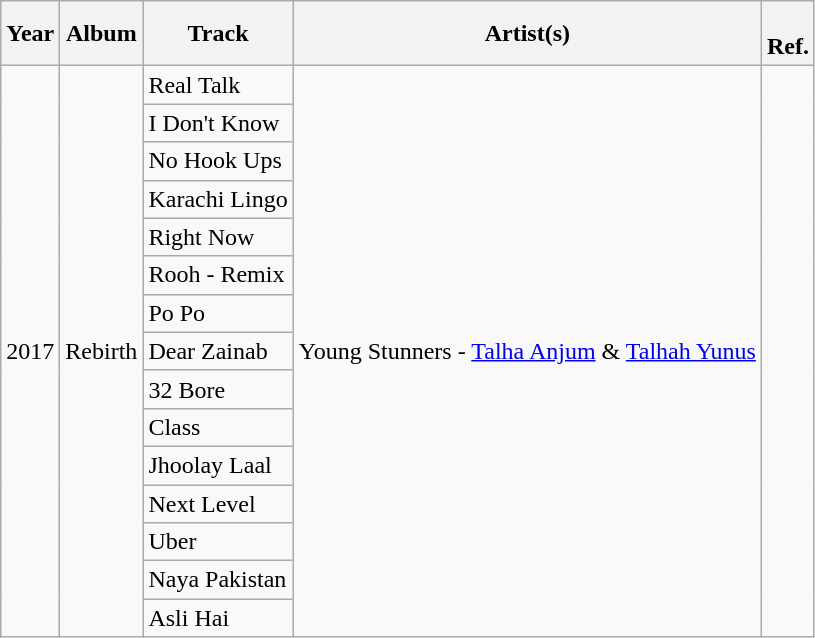<table class="wikitable">
<tr>
<th>Year</th>
<th>Album</th>
<th>Track</th>
<th>Artist(s)</th>
<th><br>Ref.</th>
</tr>
<tr>
<td rowspan="15">2017</td>
<td rowspan="15">Rebirth</td>
<td>Real Talk</td>
<td rowspan="15">Young Stunners - <a href='#'>Talha Anjum</a> & <a href='#'>Talhah Yunus</a></td>
<td rowspan="15"></td>
</tr>
<tr>
<td>I Don't Know</td>
</tr>
<tr>
<td>No Hook Ups</td>
</tr>
<tr>
<td>Karachi Lingo</td>
</tr>
<tr>
<td>Right Now</td>
</tr>
<tr>
<td>Rooh - Remix</td>
</tr>
<tr>
<td>Po Po</td>
</tr>
<tr>
<td>Dear Zainab</td>
</tr>
<tr>
<td>32 Bore</td>
</tr>
<tr>
<td>Class</td>
</tr>
<tr>
<td>Jhoolay Laal</td>
</tr>
<tr>
<td>Next Level</td>
</tr>
<tr>
<td>Uber</td>
</tr>
<tr>
<td>Naya Pakistan</td>
</tr>
<tr>
<td>Asli Hai</td>
</tr>
</table>
